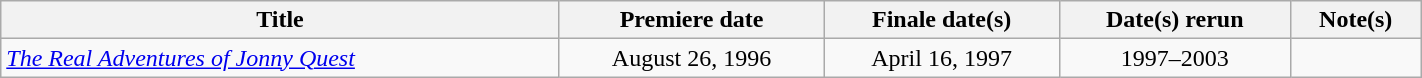<table class="wikitable plainrowheaders sortable" style="width:75%;text-align:center;">
<tr>
<th>Title</th>
<th>Premiere date</th>
<th>Finale date(s)</th>
<th>Date(s) rerun</th>
<th class="unsortable">Note(s)</th>
</tr>
<tr>
<td scope="row" style="text-align:left;"><em><a href='#'>The Real Adventures of Jonny Quest</a></em></td>
<td>August 26, 1996</td>
<td>April 16, 1997</td>
<td>1997–2003</td>
<td></td>
</tr>
</table>
